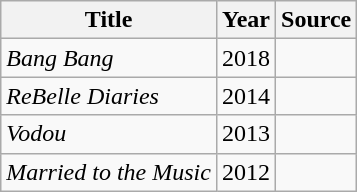<table class="wikitable">
<tr>
<th>Title</th>
<th>Year</th>
<th>Source</th>
</tr>
<tr>
<td><em>Bang Bang</em></td>
<td>2018</td>
<td></td>
</tr>
<tr>
<td><em>ReBelle Diaries</em></td>
<td>2014</td>
<td></td>
</tr>
<tr>
<td><em>Vodou</em></td>
<td>2013</td>
<td></td>
</tr>
<tr>
<td><em>Married to the Music</em></td>
<td>2012</td>
<td></td>
</tr>
</table>
